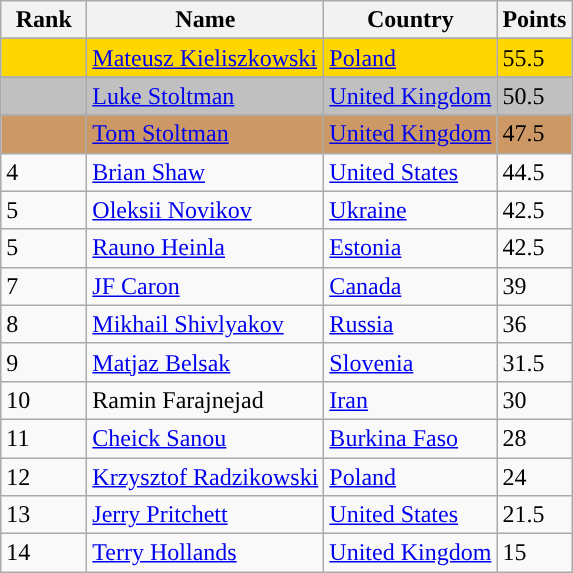<table class="wikitable" style="display: inline-table;">
<tr>
<th style="width: 50px;">Rank</th>
<th>Name</th>
<th>Country</th>
<th>Points</th>
</tr>
<tr 30>
</tr>
<tr style="background:gold;">
<td></td>
<td><a href='#'>Mateusz Kieliszkowski</a></td>
<td> <a href='#'>Poland</a></td>
<td>55.5</td>
</tr>
<tr>
</tr>
<tr style="background:silver;">
<td></td>
<td><a href='#'>Luke Stoltman</a></td>
<td> <a href='#'>United Kingdom</a></td>
<td>50.5</td>
</tr>
<tr>
</tr>
<tr style="background:#c96;">
<td></td>
<td><a href='#'>Tom Stoltman</a></td>
<td> <a href='#'>United Kingdom</a></td>
<td>47.5</td>
</tr>
<tr>
<td>4</td>
<td><a href='#'>Brian Shaw</a></td>
<td> <a href='#'>United States</a></td>
<td>44.5</td>
</tr>
<tr>
<td>5</td>
<td><a href='#'>Oleksii Novikov</a></td>
<td> <a href='#'>Ukraine</a></td>
<td>42.5</td>
</tr>
<tr>
<td>5</td>
<td><a href='#'>Rauno Heinla</a></td>
<td> <a href='#'>Estonia</a></td>
<td>42.5</td>
</tr>
<tr>
<td>7</td>
<td><a href='#'>JF Caron</a></td>
<td> <a href='#'>Canada</a></td>
<td>39</td>
</tr>
<tr>
<td>8</td>
<td><a href='#'>Mikhail Shivlyakov</a></td>
<td> <a href='#'>Russia</a></td>
<td>36</td>
</tr>
<tr>
<td>9</td>
<td><a href='#'>Matjaz Belsak</a></td>
<td> <a href='#'>Slovenia</a></td>
<td>31.5</td>
</tr>
<tr>
<td>10</td>
<td>Ramin Farajnejad</td>
<td> <a href='#'>Iran</a></td>
<td>30</td>
</tr>
<tr>
<td>11</td>
<td><a href='#'>Cheick Sanou</a></td>
<td> <a href='#'>Burkina Faso</a></td>
<td>28</td>
</tr>
<tr>
<td>12</td>
<td><a href='#'>Krzysztof Radzikowski</a></td>
<td> <a href='#'>Poland</a></td>
<td>24</td>
</tr>
<tr>
<td>13</td>
<td><a href='#'>Jerry Pritchett</a></td>
<td> <a href='#'>United States</a></td>
<td>21.5</td>
</tr>
<tr>
<td>14</td>
<td><a href='#'>Terry Hollands</a></td>
<td> <a href='#'>United Kingdom</a></td>
<td>15</td>
</tr>
</table>
